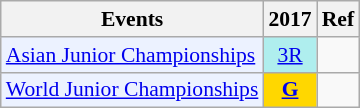<table style='font-size: 90%; text-align:center;' class='wikitable'>
<tr>
<th>Events</th>
<th>2017</th>
<th>Ref</th>
</tr>
<tr>
<td bgcolor="#ECF2FF"; align="left"><a href='#'>Asian Junior Championships</a></td>
<td bgcolor=AFEEEE><a href='#'>3R</a></td>
<td></td>
</tr>
<tr>
<td bgcolor="#ECF2FF"; align="left"><a href='#'>World Junior Championships</a></td>
<td bgcolor=gold><a href='#'><strong>G</strong></a></td>
<td></td>
</tr>
</table>
